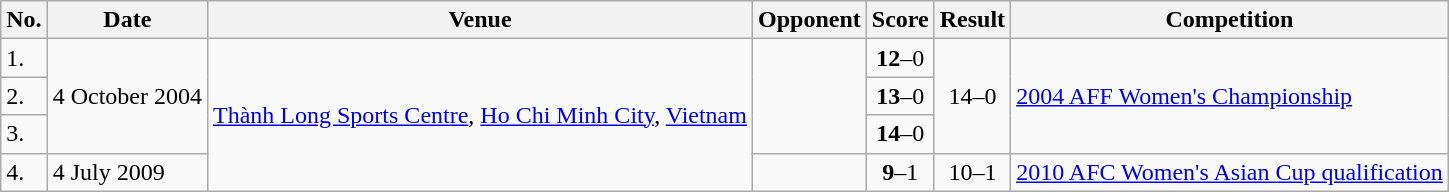<table class="wikitable">
<tr>
<th>No.</th>
<th>Date</th>
<th>Venue</th>
<th>Opponent</th>
<th>Score</th>
<th>Result</th>
<th>Competition</th>
</tr>
<tr>
<td>1.</td>
<td rowspan=3>4 October 2004</td>
<td rowspan=4><a href='#'>Thành Long Sports Centre</a>, <a href='#'>Ho Chi Minh City</a>, <a href='#'>Vietnam</a></td>
<td rowspan=3></td>
<td align=center><strong>12</strong>–0</td>
<td rowspan=3 align=center>14–0</td>
<td rowspan=3><a href='#'>2004 AFF Women's Championship</a></td>
</tr>
<tr>
<td>2.</td>
<td align=center><strong>13</strong>–0</td>
</tr>
<tr>
<td>3.</td>
<td align=center><strong>14</strong>–0</td>
</tr>
<tr>
<td>4.</td>
<td>4 July 2009</td>
<td></td>
<td align=center><strong>9</strong>–1</td>
<td align=center>10–1</td>
<td><a href='#'>2010 AFC Women's Asian Cup qualification</a></td>
</tr>
</table>
